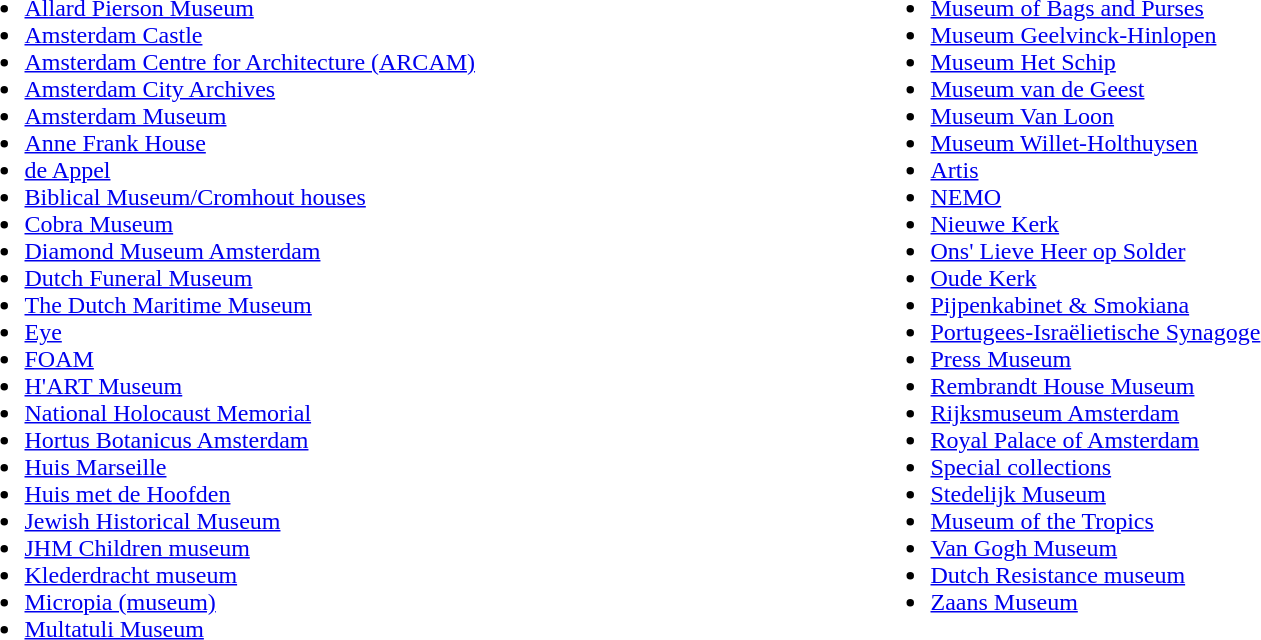<table>
<tr>
<td colspan="2"></td>
<td width="600" valign="top"><br><ul><li><a href='#'>Allard Pierson Museum</a></li><li><a href='#'>Amsterdam Castle</a></li><li><a href='#'>Amsterdam Centre for Architecture (ARCAM)</a></li><li><a href='#'>Amsterdam City Archives</a></li><li><a href='#'>Amsterdam Museum</a></li><li><a href='#'>Anne Frank House</a></li><li><a href='#'>de Appel</a></li><li><a href='#'>Biblical Museum/Cromhout houses</a></li><li><a href='#'>Cobra Museum</a></li><li><a href='#'>Diamond Museum Amsterdam</a></li><li><a href='#'>Dutch Funeral Museum</a></li><li><a href='#'>The Dutch Maritime Museum</a></li><li><a href='#'>Eye</a></li><li><a href='#'>FOAM</a></li><li><a href='#'>H'ART Museum</a></li><li><a href='#'>National Holocaust Memorial</a></li><li><a href='#'>Hortus Botanicus Amsterdam</a></li><li><a href='#'>Huis Marseille</a></li><li><a href='#'>Huis met de Hoofden</a></li><li><a href='#'>Jewish Historical Museum</a></li><li><a href='#'>JHM Children museum</a></li><li><a href='#'>Klederdracht museum</a></li><li><a href='#'>Micropia (museum)</a></li><li><a href='#'>Multatuli Museum</a></li></ul></td>
<td width="600" valign="top"><br><ul><li><a href='#'>Museum of Bags and Purses</a></li><li><a href='#'>Museum Geelvinck-Hinlopen</a></li><li><a href='#'>Museum Het Schip</a></li><li><a href='#'>Museum van de Geest</a></li><li><a href='#'>Museum Van Loon</a></li><li><a href='#'>Museum Willet-Holthuysen</a></li><li><a href='#'>Artis</a></li><li><a href='#'>NEMO</a></li><li><a href='#'>Nieuwe Kerk</a></li><li><a href='#'>Ons' Lieve Heer op Solder</a></li><li><a href='#'>Oude Kerk</a></li><li><a href='#'>Pijpenkabinet & Smokiana</a></li><li><a href='#'>Portugees-Israëlietische Synagoge</a></li><li><a href='#'>Press Museum</a></li><li><a href='#'>Rembrandt House Museum</a></li><li><a href='#'>Rijksmuseum Amsterdam</a></li><li><a href='#'>Royal Palace of Amsterdam</a></li><li><a href='#'>Special collections</a></li><li><a href='#'>Stedelijk Museum</a></li><li><a href='#'>Museum of the Tropics</a></li><li><a href='#'>Van Gogh Museum</a></li><li><a href='#'>Dutch Resistance museum</a></li><li><a href='#'>Zaans Museum</a></li></ul></td>
</tr>
</table>
